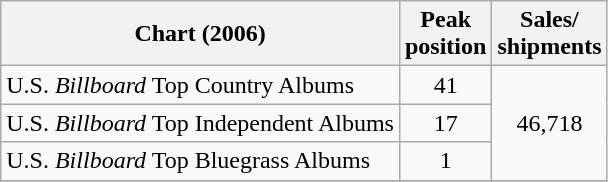<table class="wikitable">
<tr>
<th align="center">Chart (2006)</th>
<th align="center">Peak<br>position</th>
<th align="center">Sales/<br>shipments</th>
</tr>
<tr>
<td align="left">U.S. <em>Billboard</em> Top Country Albums</td>
<td align="center">41</td>
<td align="center" rowspan="3">46,718</td>
</tr>
<tr>
<td align="left">U.S. <em>Billboard</em> Top Independent Albums</td>
<td align="center">17</td>
</tr>
<tr>
<td align="left">U.S. <em>Billboard</em> Top Bluegrass Albums</td>
<td align="center">1</td>
</tr>
<tr>
</tr>
</table>
